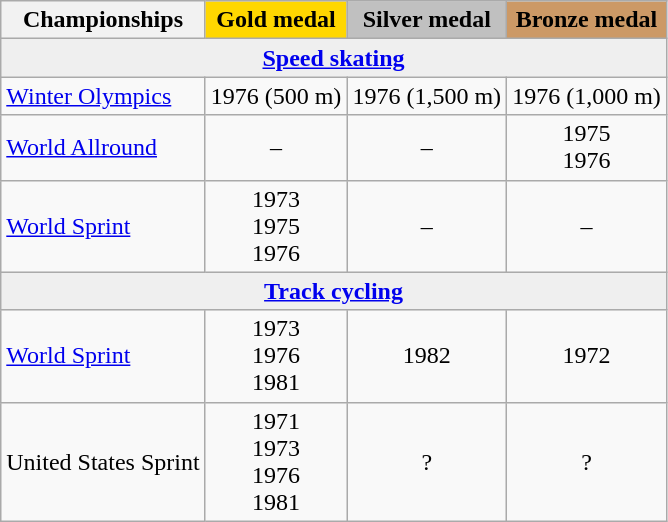<table class="wikitable">
<tr>
<th>Championships</th>
<td align=center bgcolor=gold><strong>Gold medal</strong></td>
<td align=center bgcolor=silver><strong>Silver medal</strong></td>
<td align=center bgcolor=cc9966><strong>Bronze medal</strong></td>
</tr>
<tr align="center">
<td colspan="4" bgcolor="#efefef"><strong><a href='#'>Speed skating</a></strong></td>
</tr>
<tr align="center">
<td align="left"><a href='#'>Winter Olympics</a></td>
<td>1976 (500 m)</td>
<td>1976 (1,500 m)</td>
<td>1976 (1,000 m)</td>
</tr>
<tr align="center">
<td align="left"><a href='#'>World Allround</a></td>
<td>–</td>
<td>–</td>
<td>1975 <br> 1976</td>
</tr>
<tr align="center">
<td align="left"><a href='#'>World Sprint</a></td>
<td>1973 <br> 1975 <br> 1976</td>
<td>–</td>
<td>–</td>
</tr>
<tr align="center">
<td colspan="4" bgcolor="#efefef"><strong><a href='#'>Track cycling</a></strong></td>
</tr>
<tr align="center">
<td align="left"><a href='#'>World Sprint</a></td>
<td>1973 <br> 1976 <br> 1981</td>
<td>1982</td>
<td>1972</td>
</tr>
<tr align="center">
<td align="left">United States Sprint</td>
<td>1971 <br> 1973 <br> 1976 <br> 1981</td>
<td>?</td>
<td>?</td>
</tr>
</table>
